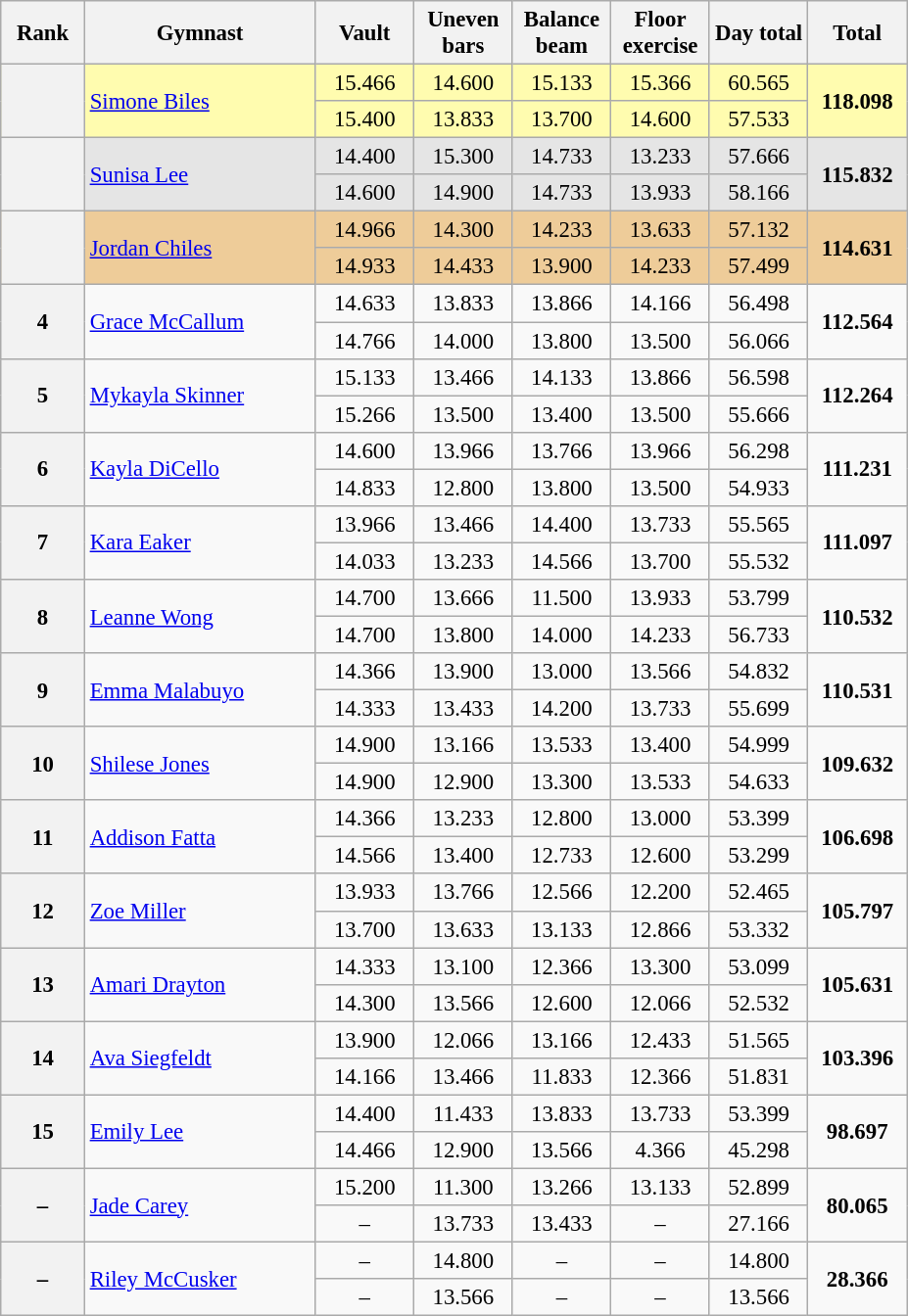<table class="wikitable sortable" style="text-align:center; font-size:95%">
<tr>
<th scope="col" style="width:50px;">Rank</th>
<th scope="col" style="width:150px;">Gymnast</th>
<th scope="col" style="width:60px;"> Vault</th>
<th scope="col" style="width:60px;"> Uneven bars</th>
<th scope="col" style="width:60px;"> Balance beam</th>
<th scope="col" style="width:60px;"> Floor exercise</th>
<th scope="col" style="width:60px;">Day total</th>
<th scope="col" style="width:60px;">Total</th>
</tr>
<tr style="background:#fffcaf;">
<th rowspan="2" scope=row style="text-align:center"></th>
<td rowspan="2" align=left><a href='#'>Simone Biles</a></td>
<td>15.466</td>
<td>14.600</td>
<td>15.133</td>
<td>15.366</td>
<td>60.565</td>
<td rowspan="2"><strong>118.098</strong></td>
</tr>
<tr style="background:#fffcaf;">
<td>15.400</td>
<td>13.833</td>
<td>13.700</td>
<td>14.600</td>
<td>57.533</td>
</tr>
<tr style="background:#e5e5e5;">
<th rowspan="2" scope=row style="text-align:center"></th>
<td rowspan="2" align=left><a href='#'>Sunisa Lee</a></td>
<td>14.400</td>
<td>15.300</td>
<td>14.733</td>
<td>13.233</td>
<td>57.666</td>
<td rowspan="2"><strong>115.832</strong></td>
</tr>
<tr style="background:#e5e5e5;">
<td>14.600</td>
<td>14.900</td>
<td>14.733</td>
<td>13.933</td>
<td>58.166</td>
</tr>
<tr style="background:#ec9;">
<th rowspan="2" scope=row style="text-align:center"></th>
<td rowspan="2" align=left><a href='#'>Jordan Chiles</a></td>
<td>14.966</td>
<td>14.300</td>
<td>14.233</td>
<td>13.633</td>
<td>57.132</td>
<td rowspan="2"><strong>114.631</strong></td>
</tr>
<tr style="background:#ec9;">
<td>14.933</td>
<td>14.433</td>
<td>13.900</td>
<td>14.233</td>
<td>57.499</td>
</tr>
<tr>
<th rowspan="2" scope=row style="text-align:center">4</th>
<td rowspan="2" align=left><a href='#'>Grace McCallum</a></td>
<td>14.633</td>
<td>13.833</td>
<td>13.866</td>
<td>14.166</td>
<td>56.498</td>
<td rowspan="2"><strong>112.564</strong></td>
</tr>
<tr>
<td>14.766</td>
<td>14.000</td>
<td>13.800</td>
<td>13.500</td>
<td>56.066</td>
</tr>
<tr>
<th rowspan="2" scope="row" style="text-align:center">5</th>
<td rowspan="2" align="left"><a href='#'>Mykayla Skinner</a></td>
<td>15.133</td>
<td>13.466</td>
<td>14.133</td>
<td>13.866</td>
<td>56.598</td>
<td rowspan="2"><strong>112.264</strong></td>
</tr>
<tr>
<td>15.266</td>
<td>13.500</td>
<td>13.400</td>
<td>13.500</td>
<td>55.666</td>
</tr>
<tr>
<th rowspan="2" scope=row style="text-align:center">6</th>
<td rowspan="2" align=left><a href='#'>Kayla DiCello</a></td>
<td>14.600</td>
<td>13.966</td>
<td>13.766</td>
<td>13.966</td>
<td>56.298</td>
<td rowspan="2"><strong>111.231</strong></td>
</tr>
<tr>
<td>14.833</td>
<td>12.800</td>
<td>13.800</td>
<td>13.500</td>
<td>54.933</td>
</tr>
<tr>
<th rowspan="2" scope=row style="text-align:center">7</th>
<td rowspan="2" align=left><a href='#'>Kara Eaker</a></td>
<td>13.966</td>
<td>13.466</td>
<td>14.400</td>
<td>13.733</td>
<td>55.565</td>
<td rowspan="2"><strong>111.097</strong></td>
</tr>
<tr>
<td>14.033</td>
<td>13.233</td>
<td>14.566</td>
<td>13.700</td>
<td>55.532</td>
</tr>
<tr>
<th rowspan="2" scope=row style="text-align:center">8</th>
<td rowspan="2" align=left><a href='#'>Leanne Wong</a></td>
<td>14.700</td>
<td>13.666</td>
<td>11.500</td>
<td>13.933</td>
<td>53.799</td>
<td rowspan="2"><strong>110.532</strong></td>
</tr>
<tr>
<td>14.700</td>
<td>13.800</td>
<td>14.000</td>
<td>14.233</td>
<td>56.733</td>
</tr>
<tr>
<th rowspan="2" scope=row style="text-align:center">9</th>
<td rowspan="2" align=left><a href='#'>Emma Malabuyo</a></td>
<td>14.366</td>
<td>13.900</td>
<td>13.000</td>
<td>13.566</td>
<td>54.832</td>
<td rowspan="2"><strong>110.531</strong></td>
</tr>
<tr>
<td>14.333</td>
<td>13.433</td>
<td>14.200</td>
<td>13.733</td>
<td>55.699</td>
</tr>
<tr>
<th rowspan="2" scope=row style="text-align:center">10</th>
<td rowspan="2" align=left><a href='#'>Shilese Jones</a></td>
<td>14.900</td>
<td>13.166</td>
<td>13.533</td>
<td>13.400</td>
<td>54.999</td>
<td rowspan="2"><strong>109.632</strong></td>
</tr>
<tr>
<td>14.900</td>
<td>12.900</td>
<td>13.300</td>
<td>13.533</td>
<td>54.633</td>
</tr>
<tr>
<th rowspan="2" scope=row style="text-align:center">11</th>
<td rowspan="2" align=left><a href='#'>Addison Fatta</a></td>
<td>14.366</td>
<td>13.233</td>
<td>12.800</td>
<td>13.000</td>
<td>53.399</td>
<td rowspan="2"><strong>106.698</strong></td>
</tr>
<tr>
<td>14.566</td>
<td>13.400</td>
<td>12.733</td>
<td>12.600</td>
<td>53.299</td>
</tr>
<tr>
<th rowspan="2" scope=row style="text-align:center">12</th>
<td rowspan="2" align=left><a href='#'>Zoe Miller</a></td>
<td>13.933</td>
<td>13.766</td>
<td>12.566</td>
<td>12.200</td>
<td>52.465</td>
<td rowspan="2"><strong>105.797</strong></td>
</tr>
<tr>
<td>13.700</td>
<td>13.633</td>
<td>13.133</td>
<td>12.866</td>
<td>53.332</td>
</tr>
<tr>
<th rowspan="2" scope=row style="text-align:center">13</th>
<td rowspan="2" align=left><a href='#'>Amari Drayton</a></td>
<td>14.333</td>
<td>13.100</td>
<td>12.366</td>
<td>13.300</td>
<td>53.099</td>
<td rowspan="2"><strong>105.631</strong></td>
</tr>
<tr>
<td>14.300</td>
<td>13.566</td>
<td>12.600</td>
<td>12.066</td>
<td>52.532</td>
</tr>
<tr>
<th rowspan="2" scope=row style="text-align:center">14</th>
<td rowspan="2" align=left><a href='#'>Ava Siegfeldt</a></td>
<td>13.900</td>
<td>12.066</td>
<td>13.166</td>
<td>12.433</td>
<td>51.565</td>
<td rowspan="2"><strong>103.396</strong></td>
</tr>
<tr>
<td>14.166</td>
<td>13.466</td>
<td>11.833</td>
<td>12.366</td>
<td>51.831</td>
</tr>
<tr>
<th rowspan="2" scope=row style="text-align:center">15</th>
<td rowspan="2" align=left><a href='#'>Emily Lee</a></td>
<td>14.400</td>
<td>11.433</td>
<td>13.833</td>
<td>13.733</td>
<td>53.399</td>
<td rowspan="2"><strong>98.697</strong></td>
</tr>
<tr>
<td>14.466</td>
<td>12.900</td>
<td>13.566</td>
<td>4.366</td>
<td>45.298</td>
</tr>
<tr>
<th rowspan="2" scope=row style="text-align:center">–</th>
<td rowspan="2" align=left><a href='#'>Jade Carey</a></td>
<td>15.200</td>
<td>11.300</td>
<td>13.266</td>
<td>13.133</td>
<td>52.899</td>
<td rowspan="2"><strong>80.065</strong></td>
</tr>
<tr>
<td>–</td>
<td>13.733</td>
<td>13.433</td>
<td>–</td>
<td>27.166</td>
</tr>
<tr>
<th rowspan="2" scope=row style="text-align:center">–</th>
<td rowspan="2" align=left><a href='#'>Riley McCusker</a></td>
<td>–</td>
<td>14.800</td>
<td>–</td>
<td>–</td>
<td>14.800</td>
<td rowspan="2"><strong>28.366</strong></td>
</tr>
<tr>
<td>–</td>
<td>13.566</td>
<td>–</td>
<td>–</td>
<td>13.566</td>
</tr>
</table>
